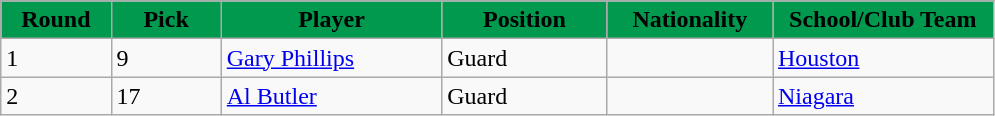<table class="wikitable sortable sortable">
<tr>
<th style="background:#00994d; width:10%;">Round</th>
<th style="background:#00994d; width:10%;">Pick</th>
<th style="background:#00994d; width:20%;">Player</th>
<th style="background:#00994d; width:15%;">Position</th>
<th style="background:#00994d; width:15%;">Nationality</th>
<th style="background:#00994d; width:20%;">School/Club Team</th>
</tr>
<tr>
<td>1</td>
<td>9</td>
<td><a href='#'>Gary Phillips</a></td>
<td>Guard</td>
<td></td>
<td><a href='#'>Houston</a></td>
</tr>
<tr>
<td>2</td>
<td>17</td>
<td><a href='#'>Al Butler</a></td>
<td>Guard</td>
<td></td>
<td><a href='#'>Niagara</a></td>
</tr>
</table>
